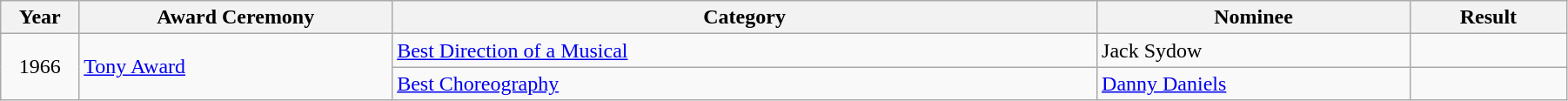<table class="wikitable" width="95%">
<tr>
<th width="5%">Year</th>
<th width="20%">Award Ceremony</th>
<th width="45%">Category</th>
<th width="20%">Nominee</th>
<th width="10%">Result</th>
</tr>
<tr>
<td rowspan="2" align="center">1966</td>
<td rowspan="2"><a href='#'>Tony Award</a></td>
<td><a href='#'>Best Direction of a Musical</a></td>
<td>Jack Sydow</td>
<td></td>
</tr>
<tr>
<td><a href='#'>Best Choreography</a></td>
<td><a href='#'>Danny Daniels</a></td>
<td></td>
</tr>
</table>
